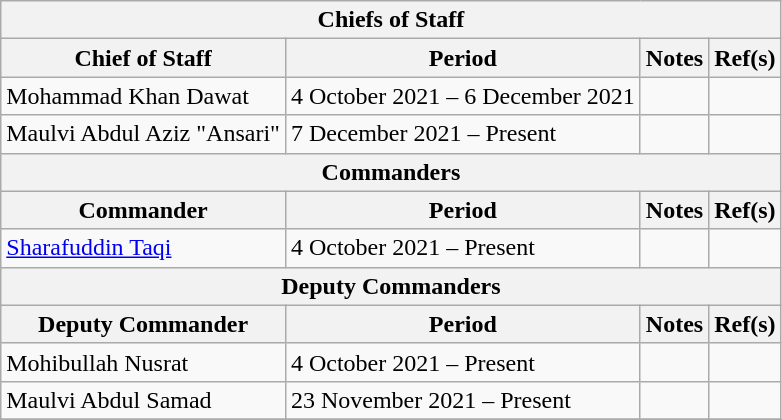<table class="wikitable">
<tr>
<th colspan="4">Chiefs of Staff</th>
</tr>
<tr>
<th>Chief of Staff</th>
<th>Period</th>
<th>Notes</th>
<th>Ref(s)</th>
</tr>
<tr>
<td>Mohammad Khan Dawat</td>
<td>4 October 2021 – 6 December 2021</td>
<td></td>
<td></td>
</tr>
<tr>
<td>Maulvi Abdul Aziz "Ansari"</td>
<td>7 December 2021 – Present</td>
<td></td>
<td></td>
</tr>
<tr>
<th colspan="4">Commanders</th>
</tr>
<tr>
<th>Commander</th>
<th>Period</th>
<th>Notes</th>
<th>Ref(s)</th>
</tr>
<tr>
<td><a href='#'>Sharafuddin Taqi</a></td>
<td>4 October 2021 – Present</td>
<td></td>
<td></td>
</tr>
<tr>
<th colspan="4">Deputy Commanders</th>
</tr>
<tr>
<th>Deputy Commander</th>
<th>Period</th>
<th>Notes</th>
<th>Ref(s)</th>
</tr>
<tr>
<td>Mohibullah Nusrat</td>
<td>4 October 2021 – Present</td>
<td></td>
<td></td>
</tr>
<tr>
<td>Maulvi Abdul Samad</td>
<td>23 November 2021 – Present</td>
<td></td>
<td></td>
</tr>
<tr>
</tr>
</table>
